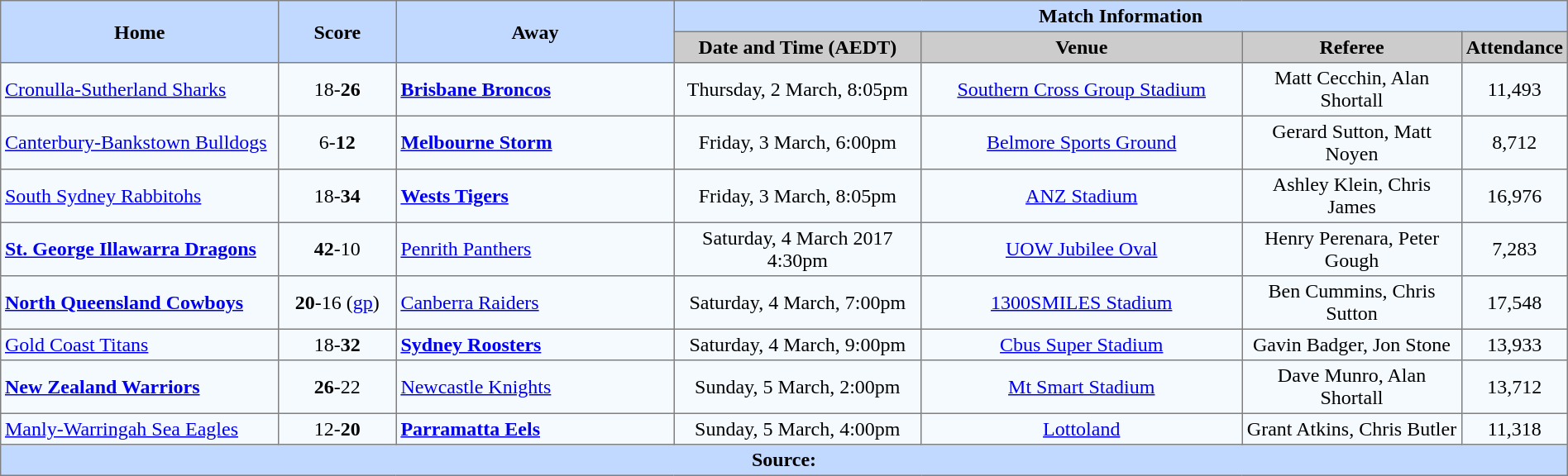<table border=1 style="border-collapse:collapse;  text-align:center;" cellpadding=3 cellspacing=0 width=100%>
<tr bgcolor=#C1D8FF>
<th rowspan=2 width=19%>Home</th>
<th rowspan=2 width=8%>Score</th>
<th rowspan=2 width=19%>Away</th>
<th colspan=6>Match Information</th>
</tr>
<tr bgcolor=#CCCCCC>
<th width=17%>Date and Time (AEDT)</th>
<th width=22%>Venue</th>
<th width=50%>Referee</th>
<th width=7%>Attendance</th>
</tr>
<tr style="text-align:center; background:#f5faff;">
<td align="left"> <a href='#'>Cronulla-Sutherland Sharks</a></td>
<td>18-<strong>26</strong></td>
<td align="left"> <strong><a href='#'>Brisbane Broncos</a></strong></td>
<td>Thursday,  2 March,  8:05pm</td>
<td><a href='#'>Southern Cross Group Stadium</a></td>
<td>Matt Cecchin, Alan Shortall</td>
<td>11,493</td>
</tr>
<tr style="text-align:center; background:#f5faff;">
<td align="left"> <a href='#'>Canterbury-Bankstown Bulldogs</a></td>
<td>6-<strong>12</strong></td>
<td align="left"> <strong><a href='#'>Melbourne Storm</a></strong></td>
<td>Friday, 3 March, 6:00pm</td>
<td><a href='#'>Belmore Sports Ground</a></td>
<td>Gerard Sutton, Matt Noyen</td>
<td>8,712</td>
</tr>
<tr style="text-align:center; background:#f5faff;">
<td align="left"> <a href='#'>South Sydney Rabbitohs</a></td>
<td>18-<strong>34</strong></td>
<td align="left"> <strong><a href='#'>Wests Tigers</a></strong></td>
<td>Friday, 3 March, 8:05pm</td>
<td><a href='#'>ANZ Stadium</a></td>
<td>Ashley Klein, Chris James</td>
<td>16,976</td>
</tr>
<tr style="text-align:center; background:#f5faff;">
<td align="left"> <strong><a href='#'>St. George Illawarra Dragons</a></strong></td>
<td><strong>42</strong>-10</td>
<td align="left"> <a href='#'>Penrith Panthers</a></td>
<td>Saturday, 4 March 2017 4:30pm</td>
<td><a href='#'>UOW Jubilee Oval</a></td>
<td>Henry Perenara, Peter Gough</td>
<td>7,283</td>
</tr>
<tr style="text-align:center; background:#f5faff;">
<td align="left"> <strong><a href='#'>North Queensland Cowboys</a></strong></td>
<td><strong>20</strong>-16 (<a href='#'>gp</a>)</td>
<td align="left"> <a href='#'>Canberra Raiders</a></td>
<td>Saturday, 4 March, 7:00pm</td>
<td><a href='#'>1300SMILES Stadium</a></td>
<td>Ben Cummins, Chris Sutton</td>
<td>17,548</td>
</tr>
<tr style="text-align:center; background:#f5faff;">
<td align="left"> <a href='#'>Gold Coast Titans</a></td>
<td>18-<strong>32</strong></td>
<td align="left"> <strong><a href='#'>Sydney Roosters</a></strong></td>
<td>Saturday, 4 March, 9:00pm</td>
<td><a href='#'>Cbus Super Stadium</a></td>
<td>Gavin Badger, Jon Stone</td>
<td>13,933</td>
</tr>
<tr style="text-align:center; background:#f5faff;">
<td align="left"> <strong><a href='#'>New Zealand Warriors</a></strong></td>
<td><strong>26</strong>-22</td>
<td align="left"> <a href='#'>Newcastle Knights</a></td>
<td>Sunday, 5 March, 2:00pm</td>
<td><a href='#'>Mt Smart Stadium</a></td>
<td>Dave Munro, Alan Shortall</td>
<td>13,712</td>
</tr>
<tr style="text-align:center; background:#f5faff;">
<td align="left"> <a href='#'>Manly-Warringah Sea Eagles</a></td>
<td>12-<strong>20</strong></td>
<td align="left"> <strong><a href='#'>Parramatta Eels</a></strong></td>
<td>Sunday, 5 March, 4:00pm</td>
<td><a href='#'>Lottoland</a></td>
<td>Grant Atkins, Chris Butler</td>
<td>11,318</td>
</tr>
<tr style="background:#c1d8ff;">
<th colspan=12>Source:</th>
</tr>
</table>
